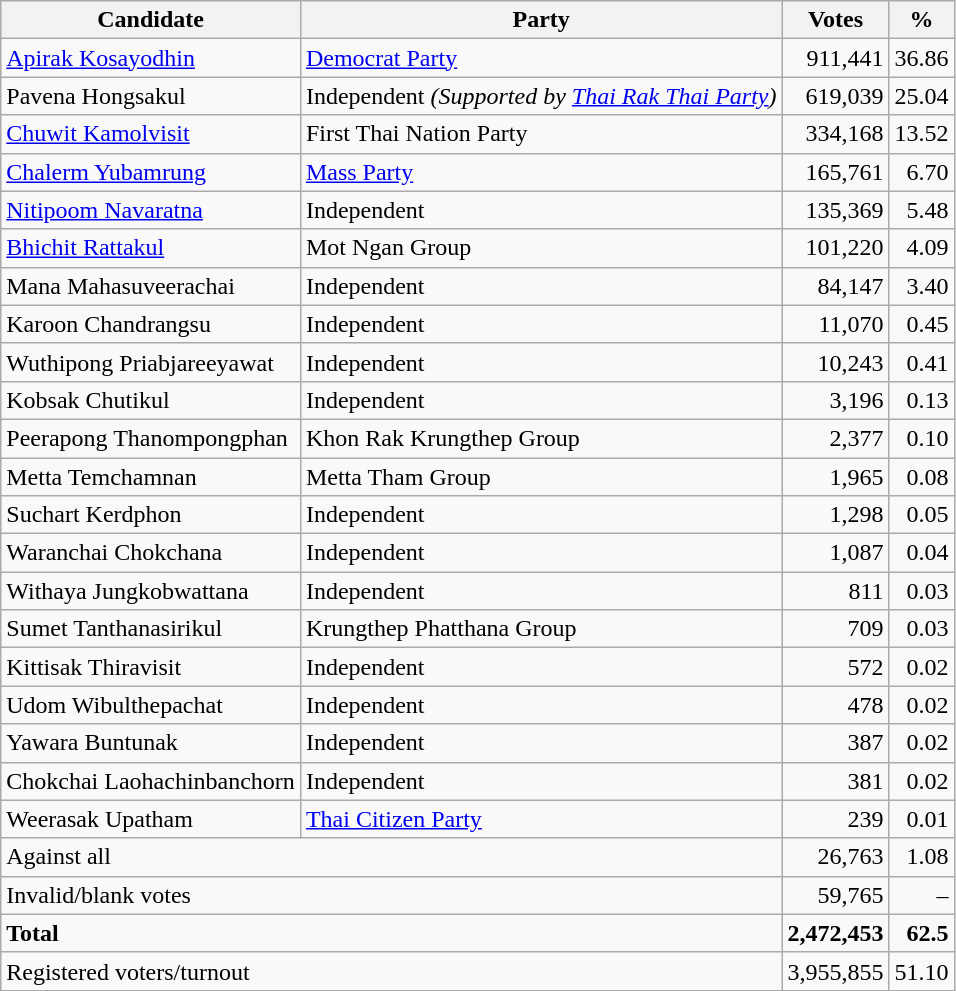<table class=wikitable style=text-align:right>
<tr>
<th>Candidate</th>
<th>Party</th>
<th>Votes</th>
<th>%</th>
</tr>
<tr>
<td align=left><a href='#'>Apirak Kosayodhin</a></td>
<td align=left><a href='#'>Democrat Party</a></td>
<td>911,441</td>
<td>36.86</td>
</tr>
<tr>
<td align=left>Pavena Hongsakul</td>
<td align=left>Independent <em>(Supported by <a href='#'>Thai Rak Thai Party</a>)</em></td>
<td>619,039</td>
<td>25.04</td>
</tr>
<tr>
<td align=left><a href='#'>Chuwit Kamolvisit</a></td>
<td align=left>First Thai Nation Party</td>
<td>334,168</td>
<td>13.52</td>
</tr>
<tr>
<td align=left><a href='#'>Chalerm Yubamrung</a></td>
<td align=left><a href='#'>Mass Party</a></td>
<td>165,761</td>
<td>6.70</td>
</tr>
<tr>
<td align=left><a href='#'>Nitipoom Navaratna</a></td>
<td align=left>Independent</td>
<td>135,369</td>
<td>5.48</td>
</tr>
<tr>
<td align=left><a href='#'>Bhichit Rattakul</a></td>
<td align=left>Mot Ngan Group</td>
<td>101,220</td>
<td>4.09</td>
</tr>
<tr>
<td align=left>Mana Mahasuveerachai</td>
<td align=left>Independent</td>
<td>84,147</td>
<td>3.40</td>
</tr>
<tr>
<td align=left>Karoon Chandrangsu</td>
<td align=left>Independent</td>
<td>11,070</td>
<td>0.45</td>
</tr>
<tr>
<td align=left>Wuthipong Priabjareeyawat</td>
<td align=left>Independent</td>
<td>10,243</td>
<td>0.41</td>
</tr>
<tr>
<td align=left>Kobsak Chutikul</td>
<td align=left>Independent</td>
<td>3,196</td>
<td>0.13</td>
</tr>
<tr>
<td align=left>Peerapong Thanompongphan</td>
<td align=left>Khon Rak Krungthep Group</td>
<td>2,377</td>
<td>0.10</td>
</tr>
<tr>
<td align=left>Metta Temchamnan</td>
<td align=left>Metta Tham Group</td>
<td>1,965</td>
<td>0.08</td>
</tr>
<tr>
<td align=left>Suchart Kerdphon</td>
<td align=left>Independent</td>
<td>1,298</td>
<td>0.05</td>
</tr>
<tr>
<td align=left>Waranchai Chokchana</td>
<td align=left>Independent</td>
<td>1,087</td>
<td>0.04</td>
</tr>
<tr>
<td align=left>Withaya Jungkobwattana</td>
<td align=left>Independent</td>
<td>811</td>
<td>0.03</td>
</tr>
<tr>
<td align=left>Sumet Tanthanasirikul</td>
<td align=left>Krungthep Phatthana Group</td>
<td>709</td>
<td>0.03</td>
</tr>
<tr>
<td align=left>Kittisak Thiravisit</td>
<td align=left>Independent</td>
<td>572</td>
<td>0.02</td>
</tr>
<tr>
<td align=left>Udom Wibulthepachat</td>
<td align=left>Independent</td>
<td>478</td>
<td>0.02</td>
</tr>
<tr>
<td align=left>Yawara Buntunak</td>
<td align=left>Independent</td>
<td>387</td>
<td>0.02</td>
</tr>
<tr>
<td align=left>Chokchai Laohachinbanchorn</td>
<td align=left>Independent</td>
<td>381</td>
<td>0.02</td>
</tr>
<tr>
<td align=left>Weerasak Upatham</td>
<td align=left><a href='#'>Thai Citizen Party</a></td>
<td>239</td>
<td>0.01</td>
</tr>
<tr>
<td align=left colspan=2>Against all</td>
<td>26,763</td>
<td>1.08</td>
</tr>
<tr>
<td align=left colspan=2>Invalid/blank votes</td>
<td>59,765</td>
<td>–</td>
</tr>
<tr>
<td align=left colspan=2><strong>Total</strong></td>
<td><strong>2,472,453</strong></td>
<td><strong>62.5</strong></td>
</tr>
<tr>
<td align=left colspan=2>Registered voters/turnout</td>
<td>3,955,855</td>
<td>51.10</td>
</tr>
</table>
